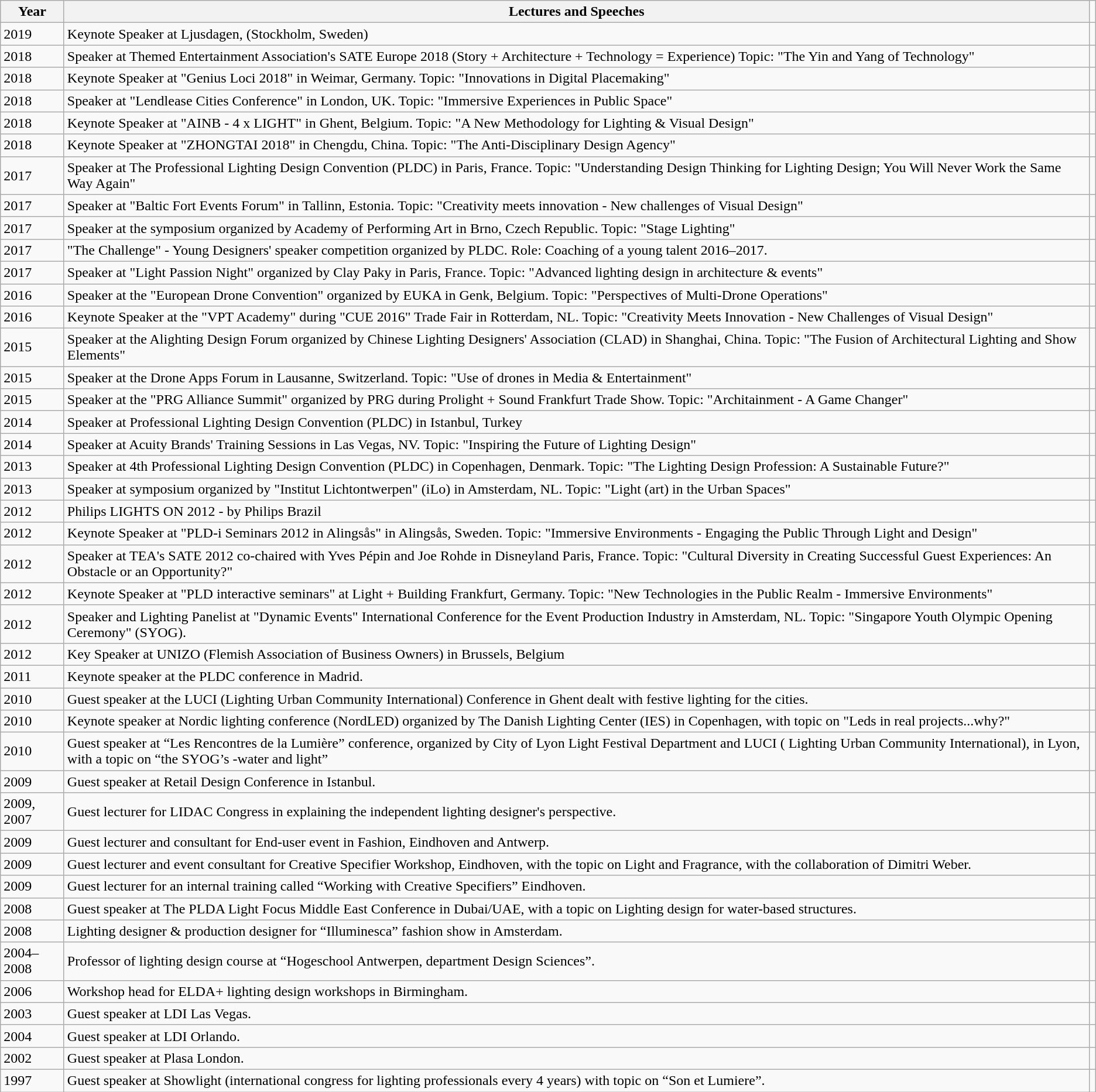<table class="wikitable">
<tr>
<th>Year</th>
<th>Lectures and Speeches</th>
</tr>
<tr>
<td>2019</td>
<td>Keynote Speaker at Ljusdagen, (Stockholm, Sweden)</td>
<td></td>
</tr>
<tr>
<td>2018</td>
<td>Speaker at Themed Entertainment Association's SATE Europe 2018 (Story + Architecture + Technology = Experience) Topic: "The Yin and Yang of Technology"</td>
<td></td>
</tr>
<tr>
<td>2018</td>
<td>Keynote Speaker at "Genius Loci 2018" in Weimar, Germany. Topic: "Innovations in Digital Placemaking"</td>
<td></td>
</tr>
<tr>
<td>2018</td>
<td>Speaker at "Lendlease Cities Conference" in London, UK. Topic: "Immersive Experiences in Public Space"</td>
<td></td>
</tr>
<tr>
<td>2018</td>
<td>Keynote Speaker at "AINB - 4 x LIGHT" in Ghent, Belgium. Topic: "A New Methodology for Lighting & Visual Design"</td>
<td></td>
</tr>
<tr>
<td>2018</td>
<td>Keynote Speaker at "ZHONGTAI 2018" in Chengdu, China. Topic: "The Anti-Disciplinary Design Agency"</td>
<td></td>
</tr>
<tr>
<td>2017</td>
<td>Speaker at The Professional Lighting Design Convention (PLDC) in Paris, France. Topic: "Understanding Design Thinking for Lighting Design; You Will Never Work the Same Way Again"</td>
<td></td>
</tr>
<tr>
<td>2017</td>
<td>Speaker at "Baltic Fort Events Forum" in Tallinn, Estonia. Topic: "Creativity meets innovation - New challenges of Visual Design"</td>
<td></td>
</tr>
<tr>
<td>2017</td>
<td>Speaker at the symposium organized by Academy of Performing Art in Brno, Czech Republic. Topic: "Stage Lighting"</td>
<td></td>
</tr>
<tr>
<td>2017</td>
<td>"The Challenge" - Young Designers' speaker competition organized by PLDC. Role: Coaching of a young talent 2016–2017.</td>
<td></td>
</tr>
<tr>
<td>2017</td>
<td>Speaker at "Light Passion Night" organized by Clay Paky in Paris, France. Topic: "Advanced lighting design in architecture & events"</td>
<td></td>
</tr>
<tr>
<td>2016</td>
<td>Speaker at the "European Drone Convention" organized by EUKA in Genk, Belgium. Topic: "Perspectives of Multi-Drone Operations"</td>
<td></td>
</tr>
<tr>
<td>2016</td>
<td>Keynote Speaker at the "VPT Academy" during "CUE 2016" Trade Fair in Rotterdam, NL. Topic: "Creativity Meets Innovation - New Challenges of Visual Design"</td>
<td></td>
</tr>
<tr>
<td>2015</td>
<td>Speaker at the Alighting Design Forum organized by Chinese Lighting Designers' Association (CLAD) in Shanghai, China. Topic: "The Fusion of Architectural Lighting and Show Elements"</td>
<td></td>
</tr>
<tr>
<td>2015</td>
<td>Speaker at the Drone Apps Forum in Lausanne, Switzerland. Topic: "Use of drones in Media & Entertainment"</td>
<td></td>
</tr>
<tr>
<td>2015</td>
<td>Speaker at the "PRG Alliance Summit" organized by PRG during Prolight + Sound Frankfurt Trade Show. Topic: "Architainment - A Game Changer"</td>
<td></td>
</tr>
<tr>
<td>2014</td>
<td>Speaker at Professional Lighting Design Convention (PLDC) in Istanbul, Turkey</td>
<td></td>
</tr>
<tr>
<td>2014</td>
<td>Speaker at Acuity Brands' Training Sessions in Las Vegas, NV. Topic: "Inspiring the Future of Lighting Design"</td>
<td></td>
</tr>
<tr>
<td>2013</td>
<td>Speaker at 4th Professional Lighting Design Convention (PLDC) in Copenhagen, Denmark. Topic: "The Lighting Design Profession: A Sustainable Future?"</td>
<td></td>
</tr>
<tr>
<td>2013</td>
<td>Speaker at symposium organized by "Institut Lichtontwerpen" (iLo) in Amsterdam, NL. Topic: "Light (art) in the Urban Spaces"</td>
<td></td>
</tr>
<tr>
<td>2012</td>
<td>Philips LIGHTS ON 2012 - by Philips Brazil</td>
<td></td>
</tr>
<tr>
<td>2012</td>
<td>Keynote Speaker at "PLD-i Seminars 2012 in Alingsås" in Alingsås, Sweden. Topic: "Immersive Environments - Engaging the Public Through Light and Design"</td>
<td></td>
</tr>
<tr>
<td>2012</td>
<td>Speaker at TEA's SATE 2012 co-chaired with Yves Pépin and Joe Rohde in Disneyland Paris, France. Topic: "Cultural Diversity in Creating Successful Guest Experiences: An Obstacle or an Opportunity?"</td>
<td></td>
</tr>
<tr>
<td>2012</td>
<td>Keynote Speaker at "PLD interactive seminars" at Light + Building Frankfurt, Germany. Topic: "New Technologies in the Public Realm - Immersive Environments"</td>
<td></td>
</tr>
<tr>
<td>2012</td>
<td>Speaker and Lighting Panelist at "Dynamic Events" International Conference for the Event Production Industry in Amsterdam, NL. Topic: "Singapore Youth Olympic Opening Ceremony" (SYOG).</td>
<td></td>
</tr>
<tr>
<td>2012</td>
<td>Key Speaker at UNIZO (Flemish Association of Business Owners) in Brussels, Belgium</td>
<td></td>
</tr>
<tr>
<td>2011</td>
<td>Keynote speaker at the PLDC conference in Madrid.</td>
<td></td>
</tr>
<tr>
<td>2010</td>
<td>Guest speaker at the LUCI (Lighting Urban Community International) Conference in Ghent dealt with festive lighting for the cities.</td>
<td></td>
</tr>
<tr>
<td>2010</td>
<td>Keynote speaker at Nordic lighting conference (NordLED) organized by The Danish Lighting Center (IES) in Copenhagen, with topic on "Leds in real projects...why?"</td>
<td></td>
</tr>
<tr>
<td>2010</td>
<td>Guest speaker at “Les Rencontres de la Lumière” conference, organized by City of Lyon Light Festival Department and LUCI ( Lighting Urban Community International), in Lyon, with a topic on “the SYOG’s -water and light”</td>
<td></td>
</tr>
<tr>
<td>2009</td>
<td>Guest speaker at Retail Design Conference in Istanbul.</td>
<td></td>
</tr>
<tr>
<td>2009, 2007</td>
<td>Guest lecturer for LIDAC Congress in explaining the independent lighting designer's perspective.</td>
<td></td>
</tr>
<tr>
<td>2009</td>
<td>Guest lecturer and consultant for End-user event in Fashion, Eindhoven and Antwerp.</td>
<td></td>
</tr>
<tr>
<td>2009</td>
<td>Guest lecturer and event consultant for Creative Specifier Workshop, Eindhoven, with the topic on Light and Fragrance, with the collaboration of Dimitri Weber.</td>
<td></td>
</tr>
<tr>
<td>2009</td>
<td>Guest lecturer for an internal training called “Working with Creative Specifiers” Eindhoven.</td>
<td></td>
</tr>
<tr>
<td>2008</td>
<td>Guest speaker at The PLDA Light Focus Middle East Conference in Dubai/UAE, with a topic on Lighting design for water-based structures.</td>
<td></td>
</tr>
<tr>
<td>2008</td>
<td>Lighting designer & production designer for “Illuminesca” fashion show in Amsterdam.</td>
<td></td>
</tr>
<tr>
<td>2004–2008</td>
<td>Professor of lighting design course at “Hogeschool Antwerpen, department Design Sciences”.</td>
<td></td>
</tr>
<tr>
<td>2006</td>
<td>Workshop head for ELDA+ lighting design workshops in Birmingham.</td>
<td></td>
</tr>
<tr>
<td>2003</td>
<td>Guest speaker at LDI Las Vegas.</td>
<td></td>
</tr>
<tr>
<td>2004</td>
<td>Guest speaker at LDI Orlando.</td>
<td></td>
</tr>
<tr>
<td>2002</td>
<td>Guest speaker at Plasa London.</td>
<td></td>
</tr>
<tr>
<td>1997</td>
<td>Guest speaker at Showlight  (international congress for lighting professionals every 4 years) with  topic on “Son et Lumiere”.</td>
<td></td>
</tr>
</table>
